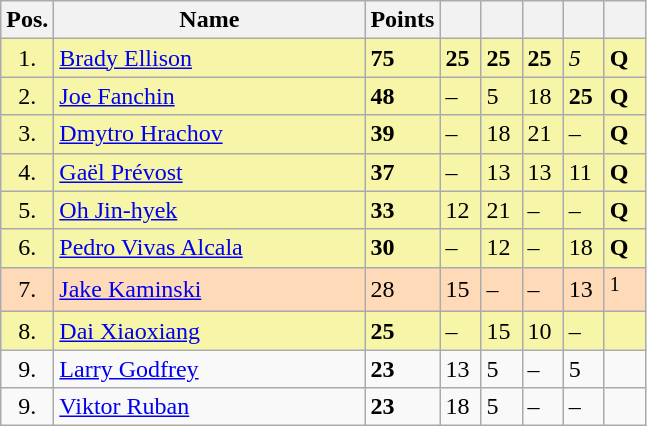<table class="wikitable">
<tr>
<th width=10px>Pos.</th>
<th width=200px>Name</th>
<th width=20px>Points</th>
<th width=20px></th>
<th width=20px></th>
<th width=20px></th>
<th width=20px></th>
<th width=20px></th>
</tr>
<tr style="background:#f7f6a8;">
<td align=center>1.</td>
<td> <a href='#'>Brady Ellison</a></td>
<td><strong>75</strong></td>
<td><strong>25</strong></td>
<td><strong>25</strong></td>
<td><strong>25</strong></td>
<td><em>5</em></td>
<td><strong>Q</strong></td>
</tr>
<tr style="background:#f7f6a8;">
<td align=center>2.</td>
<td> <a href='#'>Joe Fanchin</a></td>
<td><strong>48</strong></td>
<td>–</td>
<td>5</td>
<td>18</td>
<td><strong>25</strong></td>
<td><strong>Q</strong></td>
</tr>
<tr style="background:#f7f6a8;">
<td align=center>3.</td>
<td> <a href='#'>Dmytro Hrachov</a></td>
<td><strong>39</strong></td>
<td>–</td>
<td>18</td>
<td>21</td>
<td>–</td>
<td><strong>Q</strong></td>
</tr>
<tr style="background:#f7f6a8;">
<td align=center>4.</td>
<td> <a href='#'>Gaël Prévost</a></td>
<td><strong>37</strong></td>
<td>–</td>
<td>13</td>
<td>13</td>
<td>11</td>
<td><strong>Q</strong></td>
</tr>
<tr style="background:#f7f6a8;">
<td align=center>5.</td>
<td> <a href='#'>Oh Jin-hyek</a></td>
<td><strong>33</strong></td>
<td>12</td>
<td>21</td>
<td>–</td>
<td>–</td>
<td><strong>Q</strong></td>
</tr>
<tr style="background:#f7f6a8;">
<td align=center>6.</td>
<td> <a href='#'>Pedro Vivas Alcala</a></td>
<td><strong>30</strong></td>
<td>–</td>
<td>12</td>
<td>–</td>
<td>18</td>
<td><strong>Q</strong></td>
</tr>
<tr style="background:#ffdab9;">
<td align=center>7.</td>
<td> <a href='#'>Jake Kaminski</a></td>
<td>28</td>
<td>15</td>
<td>–</td>
<td>–</td>
<td>13</td>
<td><sup>1</sup></td>
</tr>
<tr style="background:#f7f6a8;">
<td align=center>8.</td>
<td> <a href='#'>Dai Xiaoxiang</a></td>
<td><strong>25</strong></td>
<td>–</td>
<td>15</td>
<td>10</td>
<td>–</td>
<td></td>
</tr>
<tr>
<td align=center>9.</td>
<td> <a href='#'>Larry Godfrey</a></td>
<td><strong>23</strong></td>
<td>13</td>
<td>5</td>
<td>–</td>
<td>5</td>
<td></td>
</tr>
<tr>
<td align=center>9.</td>
<td> <a href='#'>Viktor Ruban</a></td>
<td><strong>23</strong></td>
<td>18</td>
<td>5</td>
<td>–</td>
<td>–</td>
<td></td>
</tr>
</table>
